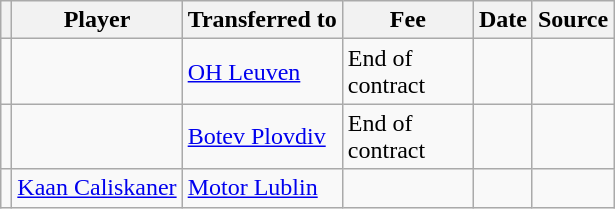<table class="wikitable plainrowheaders sortable">
<tr>
<th></th>
<th scope="col">Player</th>
<th>Transferred to</th>
<th style="width: 80px;">Fee</th>
<th scope="col">Date</th>
<th scope="col">Source</th>
</tr>
<tr>
<td align="center"></td>
<td></td>
<td> <a href='#'>OH Leuven</a></td>
<td>End of contract</td>
<td></td>
<td></td>
</tr>
<tr>
<td align="center"></td>
<td></td>
<td> <a href='#'>Botev Plovdiv</a></td>
<td>End of contract</td>
<td></td>
<td></td>
</tr>
<tr>
<td align="center"></td>
<td> <a href='#'>Kaan Caliskaner</a></td>
<td> <a href='#'>Motor Lublin</a></td>
<td></td>
<td></td>
<td></td>
</tr>
</table>
